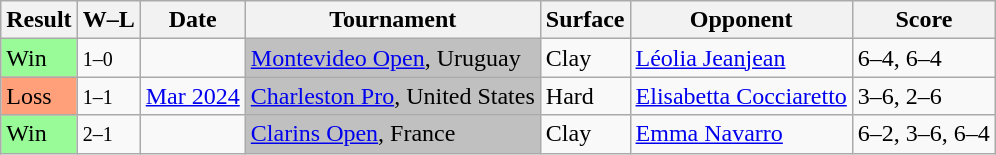<table class="sortable wikitable">
<tr>
<th>Result</th>
<th class="unsortable">W–L</th>
<th>Date</th>
<th>Tournament</th>
<th>Surface</th>
<th>Opponent</th>
<th class="unsortable">Score</th>
</tr>
<tr>
<td bgcolor=98fb98>Win</td>
<td><small>1–0</small></td>
<td><a href='#'></a></td>
<td bgcolor=silver><a href='#'>Montevideo Open</a>, Uruguay</td>
<td>Clay</td>
<td> <a href='#'>Léolia Jeanjean</a></td>
<td>6–4, 6–4</td>
</tr>
<tr>
<td bgcolor=ffa07a>Loss</td>
<td><small>1–1</small></td>
<td><a href='#'>Mar 2024</a></td>
<td bgcolor=silver><a href='#'>Charleston Pro</a>, United States</td>
<td>Hard</td>
<td> <a href='#'>Elisabetta Cocciaretto</a></td>
<td>3–6, 2–6</td>
</tr>
<tr>
<td bgcolor=98fb98>Win</td>
<td><small>2–1</small></td>
<td><a href='#'></a></td>
<td bgcolor=silver><a href='#'>Clarins Open</a>, France</td>
<td>Clay</td>
<td> <a href='#'>Emma Navarro</a></td>
<td>6–2, 3–6, 6–4</td>
</tr>
</table>
